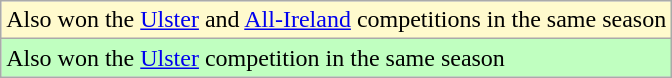<table class="wikitable">
<tr>
<td style="background-color:#FFFACD">Also won the <a href='#'>Ulster</a> and <a href='#'>All-Ireland</a> competitions in the same season</td>
</tr>
<tr>
<td style="background-color:#C0FFC0">Also won the <a href='#'>Ulster</a> competition in the same season</td>
</tr>
</table>
